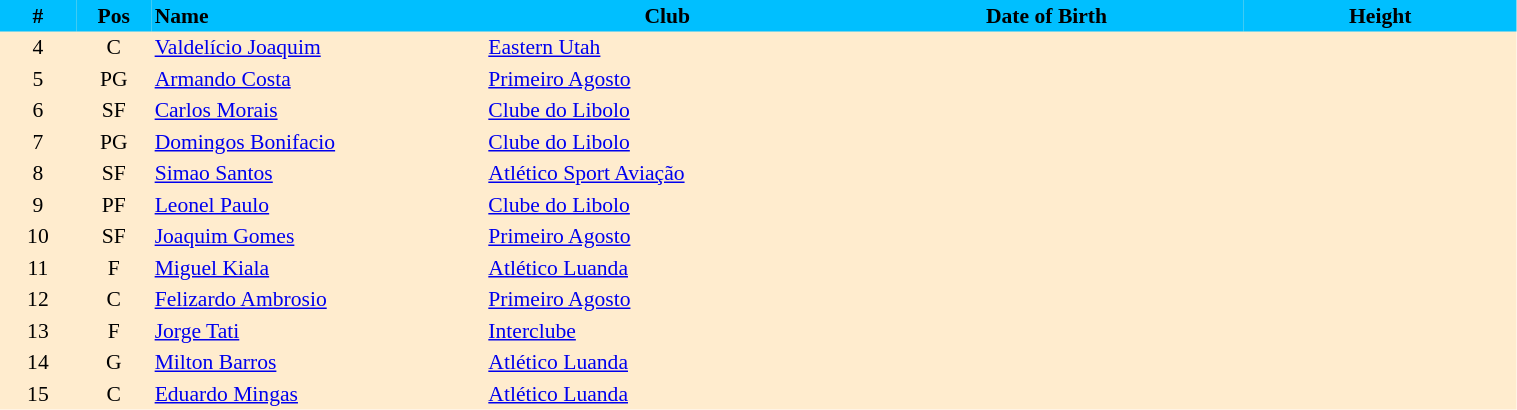<table border=0 cellpadding=2 cellspacing=0  |- bgcolor=#FFECCE style="text-align:center; font-size:90%;" width=80%>
<tr bgcolor=#00BFFF>
<th width=5%>#</th>
<th width=5%>Pos</th>
<th width=22% align=left>Name</th>
<th width=24%>Club</th>
<th width=26%>Date of Birth</th>
<th width=18%>Height</th>
</tr>
<tr>
<td>4</td>
<td>C</td>
<td align=left><a href='#'>Valdelício Joaquim</a></td>
<td align=left> <a href='#'>Eastern Utah</a></td>
<td align=left></td>
<td></td>
</tr>
<tr>
<td>5</td>
<td>PG</td>
<td align=left><a href='#'>Armando Costa</a></td>
<td align=left> <a href='#'>Primeiro Agosto</a></td>
<td align=left></td>
<td></td>
</tr>
<tr>
<td>6</td>
<td>SF</td>
<td align=left><a href='#'>Carlos Morais</a></td>
<td align=left> <a href='#'>Clube do Libolo</a></td>
<td align=left></td>
<td></td>
</tr>
<tr>
<td>7</td>
<td>PG</td>
<td align=left><a href='#'>Domingos Bonifacio</a></td>
<td align=left> <a href='#'>Clube do Libolo</a></td>
<td align=left></td>
<td></td>
</tr>
<tr>
<td>8</td>
<td>SF</td>
<td align=left><a href='#'>Simao Santos</a></td>
<td align=left> <a href='#'>Atlético Sport Aviação</a></td>
<td align=left></td>
<td></td>
</tr>
<tr>
<td>9</td>
<td>PF</td>
<td align=left><a href='#'>Leonel Paulo</a></td>
<td align=left> <a href='#'>Clube do Libolo</a></td>
<td align=left></td>
<td></td>
</tr>
<tr>
<td>10</td>
<td>SF</td>
<td align=left><a href='#'>Joaquim Gomes</a></td>
<td align=left> <a href='#'>Primeiro Agosto</a></td>
<td align=left></td>
<td></td>
</tr>
<tr>
<td>11</td>
<td>F</td>
<td align=left><a href='#'>Miguel Kiala</a></td>
<td align=left> <a href='#'>Atlético Luanda</a></td>
<td align=left></td>
<td></td>
</tr>
<tr>
<td>12</td>
<td>C</td>
<td align=left><a href='#'>Felizardo Ambrosio</a></td>
<td align=left> <a href='#'>Primeiro Agosto</a></td>
<td align=left></td>
<td></td>
</tr>
<tr>
<td>13</td>
<td>F</td>
<td align=left><a href='#'>Jorge Tati</a></td>
<td align=left> <a href='#'>Interclube</a></td>
<td align=left></td>
<td></td>
</tr>
<tr>
<td>14</td>
<td>G</td>
<td align=left><a href='#'>Milton Barros</a></td>
<td align=left> <a href='#'>Atlético Luanda</a></td>
<td align=left></td>
<td></td>
</tr>
<tr>
<td>15</td>
<td>C</td>
<td align=left><a href='#'>Eduardo Mingas</a></td>
<td align=left> <a href='#'>Atlético Luanda</a></td>
<td align=left></td>
<td></td>
</tr>
</table>
